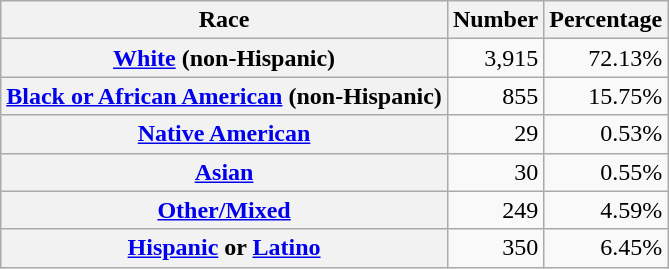<table class="wikitable" style="text-align:right">
<tr>
<th scope="col">Race</th>
<th scope="col">Number</th>
<th scope="col">Percentage</th>
</tr>
<tr>
<th scope="row"><a href='#'>White</a> (non-Hispanic)</th>
<td>3,915</td>
<td>72.13%</td>
</tr>
<tr>
<th scope="row"><a href='#'>Black or African American</a> (non-Hispanic)</th>
<td>855</td>
<td>15.75%</td>
</tr>
<tr>
<th scope="row"><a href='#'>Native American</a></th>
<td>29</td>
<td>0.53%</td>
</tr>
<tr>
<th scope="row"><a href='#'>Asian</a></th>
<td>30</td>
<td>0.55%</td>
</tr>
<tr>
<th scope="row"><a href='#'>Other/Mixed</a></th>
<td>249</td>
<td>4.59%</td>
</tr>
<tr>
<th scope="row"><a href='#'>Hispanic</a> or <a href='#'>Latino</a></th>
<td>350</td>
<td>6.45%</td>
</tr>
</table>
